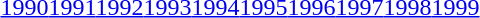<table id="toc" class="toc" summary="Class" align="center">
<tr>
<th></th>
</tr>
<tr>
<td style="text-align:center;"> <a href='#'>1990</a><a href='#'>1991</a><a href='#'>1992</a><a href='#'>1993</a><a href='#'>1994</a><a href='#'>1995</a><a href='#'>1996</a><a href='#'>1997</a><a href='#'>1998</a><a href='#'>1999</a> </td>
</tr>
</table>
